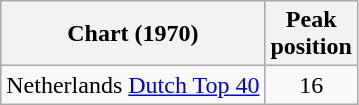<table class="wikitable sortable">
<tr>
<th align="left">Chart (1970)</th>
<th style="text-align:center;">Peak<br>position</th>
</tr>
<tr>
<td align="left">Netherlands <a href='#'>Dutch Top 40</a></td>
<td style="text-align:center;">16</td>
</tr>
</table>
